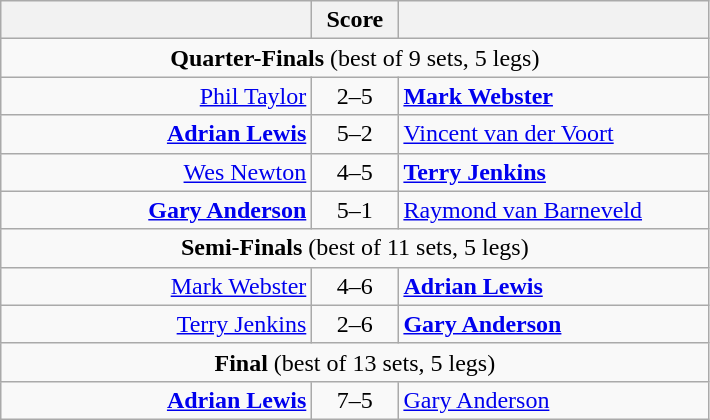<table class=wikitable style="text-align:center">
<tr>
<th width=200></th>
<th width=50>Score</th>
<th width=200></th>
</tr>
<tr align=center>
<td colspan="3"><strong>Quarter-Finals</strong> (best of 9 sets, 5 legs)</td>
</tr>
<tr align=left>
<td align=right><a href='#'>Phil Taylor</a> </td>
<td align=center>2–5</td>
<td> <strong><a href='#'>Mark Webster</a></strong></td>
</tr>
<tr align=left>
<td align=right><strong><a href='#'>Adrian Lewis</a></strong> </td>
<td align=center>5–2</td>
<td> <a href='#'>Vincent van der Voort</a></td>
</tr>
<tr align=left>
<td align=right><a href='#'>Wes Newton</a> </td>
<td align=center>4–5</td>
<td> <strong><a href='#'>Terry Jenkins</a></strong></td>
</tr>
<tr align=left>
<td align=right><strong><a href='#'>Gary Anderson</a></strong> </td>
<td align=center>5–1</td>
<td> <a href='#'>Raymond van Barneveld</a></td>
</tr>
<tr align=center>
<td colspan="3"><strong>Semi-Finals</strong> (best of 11 sets, 5 legs)</td>
</tr>
<tr align=left>
<td align=right><a href='#'>Mark Webster</a>  </td>
<td align=center>4–6</td>
<td> <strong><a href='#'>Adrian Lewis</a></strong></td>
</tr>
<tr align=left>
<td align=right><a href='#'>Terry Jenkins</a> </td>
<td align=center>2–6</td>
<td> <strong><a href='#'>Gary Anderson</a></strong></td>
</tr>
<tr align=center>
<td colspan="3"><strong>Final</strong> (best of 13 sets, 5 legs)</td>
</tr>
<tr align=left>
<td align=right><strong><a href='#'>Adrian Lewis</a></strong> </td>
<td align=center>7–5</td>
<td> <a href='#'>Gary Anderson</a></td>
</tr>
</table>
